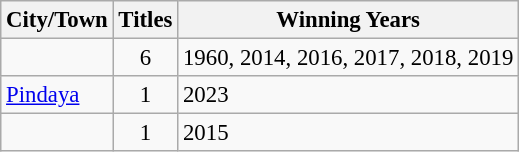<table class="wikitable" style="font-size: 95%;">
<tr>
<th bgcolor="#efefef">City/Town</th>
<th bgcolor="#efefef">Titles</th>
<th bgcolor="#efefef">Winning Years</th>
</tr>
<tr>
<td></td>
<td style="text-align:center;">6</td>
<td>1960, 2014, 2016, 2017, 2018, 2019</td>
</tr>
<tr>
<td> <a href='#'>Pindaya</a></td>
<td style="text-align:center;">1</td>
<td>2023</td>
</tr>
<tr>
<td></td>
<td style="text-align:center;">1</td>
<td>2015</td>
</tr>
</table>
